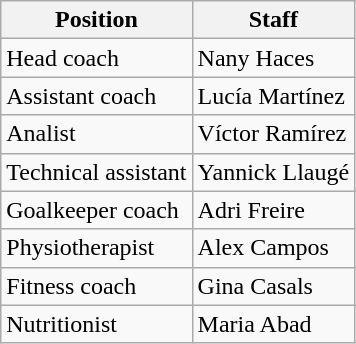<table class="wikitable">
<tr>
<th>Position</th>
<th>Staff</th>
</tr>
<tr>
<td>Head coach</td>
<td> Nany Haces</td>
</tr>
<tr>
<td>Assistant coach</td>
<td> Lucía Martínez</td>
</tr>
<tr>
<td>Analist</td>
<td> Víctor Ramírez</td>
</tr>
<tr>
<td>Technical assistant</td>
<td> Yannick Llaugé</td>
</tr>
<tr>
<td>Goalkeeper coach</td>
<td> Adri Freire</td>
</tr>
<tr>
<td>Physiotherapist</td>
<td> Alex Campos</td>
</tr>
<tr>
<td>Fitness coach</td>
<td> Gina Casals</td>
</tr>
<tr>
<td>Nutritionist</td>
<td> Maria Abad</td>
</tr>
</table>
